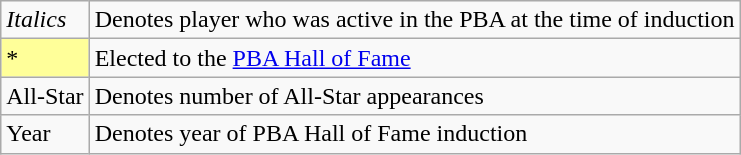<table class="wikitable">
<tr>
<td style="width:3em" colspan=2><em>Italics</em></td>
<td colspan=5>Denotes player who was active in the PBA at the time of induction</td>
</tr>
<tr>
<td style="background:#ff9; width:3em;" colspan="2">*</td>
<td colspan=5>Elected to the <a href='#'>PBA Hall of Fame</a></td>
</tr>
<tr>
<td colspan=2>All-Star</td>
<td colspan=5>Denotes number of All-Star appearances</td>
</tr>
<tr>
<td colspan=2>Year</td>
<td colspan=5>Denotes year of PBA Hall of Fame induction</td>
</tr>
</table>
